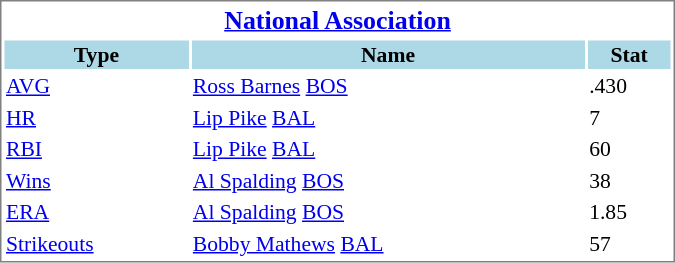<table cellpadding="1"  style="width:450px; font-size:90%; border:1px solid gray;">
<tr style="text-align:center; font-size:larger;">
<td colspan=3><strong><a href='#'>National Association</a></strong></td>
</tr>
<tr>
<th style="background:lightblue;">Type</th>
<th style="background:lightblue;">Name</th>
<th style="background:lightblue;">Stat</th>
</tr>
<tr>
<td><a href='#'>AVG</a></td>
<td><a href='#'>Ross Barnes</a> <a href='#'>BOS</a></td>
<td>.430</td>
</tr>
<tr>
<td><a href='#'>HR</a></td>
<td><a href='#'>Lip Pike</a> <a href='#'>BAL</a></td>
<td>7</td>
</tr>
<tr>
<td><a href='#'>RBI</a></td>
<td><a href='#'>Lip Pike</a> <a href='#'>BAL</a></td>
<td>60</td>
</tr>
<tr>
<td><a href='#'>Wins</a></td>
<td><a href='#'>Al Spalding</a> <a href='#'>BOS</a></td>
<td>38</td>
</tr>
<tr>
<td><a href='#'>ERA</a></td>
<td><a href='#'>Al Spalding</a> <a href='#'>BOS</a></td>
<td>1.85</td>
</tr>
<tr>
<td><a href='#'>Strikeouts</a></td>
<td><a href='#'>Bobby Mathews</a> <a href='#'>BAL</a></td>
<td>57</td>
</tr>
</table>
